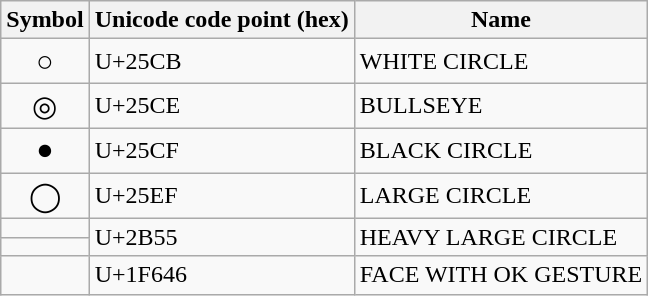<table class="wikitable">
<tr>
<th>Symbol</th>
<th>Unicode code point (hex)</th>
<th>Name</th>
</tr>
<tr>
<td align="center"><big>○</big></td>
<td>U+25CB</td>
<td>WHITE CIRCLE</td>
</tr>
<tr>
<td align="center"><big>◎</big></td>
<td>U+25CE</td>
<td>BULLSEYE</td>
</tr>
<tr>
<td align="center"><big>●</big></td>
<td>U+25CF</td>
<td>BLACK CIRCLE</td>
</tr>
<tr>
<td align="center"><big>◯</big></td>
<td>U+25EF</td>
<td>LARGE CIRCLE</td>
</tr>
<tr>
<td align="center"><big></big></td>
<td rowspan="2">U+2B55</td>
<td rowspan="2">HEAVY LARGE CIRCLE</td>
</tr>
<tr>
<td align="center"><big></big></td>
</tr>
<tr>
<td align="center"><big></big></td>
<td>U+1F646</td>
<td>FACE WITH OK GESTURE</td>
</tr>
</table>
